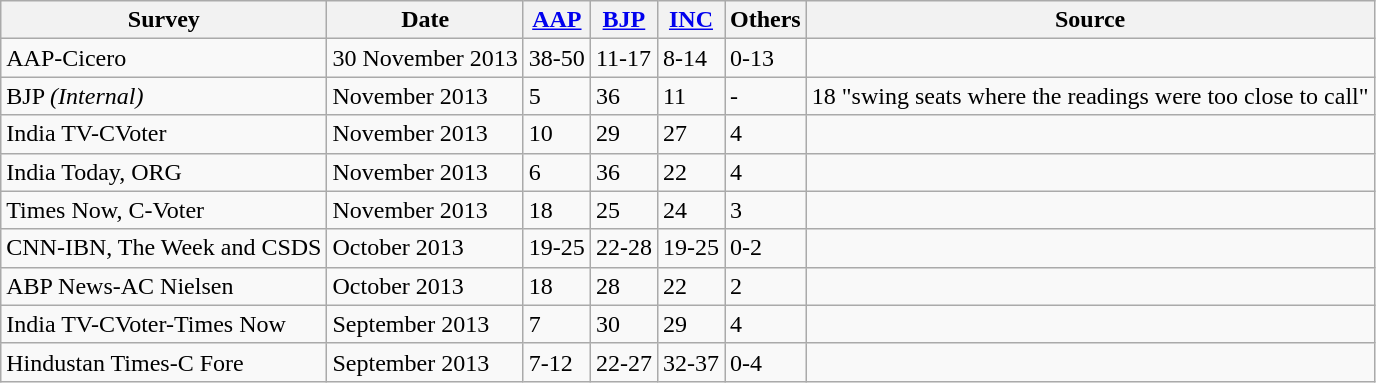<table class="wikitable">
<tr>
<th>Survey</th>
<th>Date</th>
<th><a href='#'>AAP</a></th>
<th><a href='#'>BJP</a></th>
<th><a href='#'>INC</a></th>
<th>Others</th>
<th>Source</th>
</tr>
<tr>
<td>AAP-Cicero</td>
<td>30 November 2013</td>
<td>38-50</td>
<td>11-17</td>
<td>8-14</td>
<td>0-13</td>
<td></td>
</tr>
<tr>
<td>BJP <em>(Internal)</em></td>
<td>November 2013</td>
<td>5</td>
<td>36</td>
<td>11</td>
<td>-</td>
<td>18 "swing seats where the readings were too close to call"</td>
</tr>
<tr>
<td>India TV-CVoter</td>
<td>November 2013</td>
<td>10</td>
<td>29</td>
<td>27</td>
<td>4</td>
<td></td>
</tr>
<tr>
<td>India Today, ORG</td>
<td>November 2013</td>
<td>6</td>
<td>36</td>
<td>22</td>
<td>4</td>
<td></td>
</tr>
<tr>
<td>Times Now, C-Voter</td>
<td>November 2013</td>
<td>18</td>
<td>25</td>
<td>24</td>
<td>3</td>
<td></td>
</tr>
<tr>
<td>CNN-IBN, The Week and CSDS</td>
<td>October 2013</td>
<td>19-25</td>
<td>22-28</td>
<td>19-25</td>
<td>0-2</td>
<td></td>
</tr>
<tr>
<td>ABP News-AC Nielsen</td>
<td>October 2013</td>
<td>18</td>
<td>28</td>
<td>22</td>
<td>2</td>
<td></td>
</tr>
<tr>
<td>India TV-CVoter-Times Now</td>
<td>September 2013</td>
<td>7</td>
<td>30</td>
<td>29</td>
<td>4</td>
<td></td>
</tr>
<tr>
<td>Hindustan Times-C Fore</td>
<td>September 2013</td>
<td>7-12</td>
<td>22-27</td>
<td>32-37</td>
<td>0-4</td>
<td></td>
</tr>
</table>
